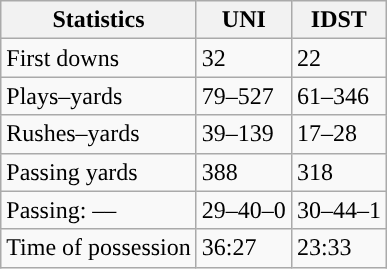<table class="wikitable" style="float:left">
<tr>
<th>Statistics</th>
<th>UNI</th>
<th>IDST</th>
</tr>
<tr>
<td>First downs</td>
<td>32</td>
<td>22</td>
</tr>
<tr>
<td>Plays–yards</td>
<td>79–527</td>
<td>61–346</td>
</tr>
<tr>
<td>Rushes–yards</td>
<td>39–139</td>
<td>17–28</td>
</tr>
<tr>
<td>Passing yards</td>
<td>388</td>
<td>318</td>
</tr>
<tr>
<td>Passing: ––</td>
<td>29–40–0</td>
<td>30–44–1</td>
</tr>
<tr>
<td>Time of possession</td>
<td>36:27</td>
<td>23:33</td>
</tr>
</table>
